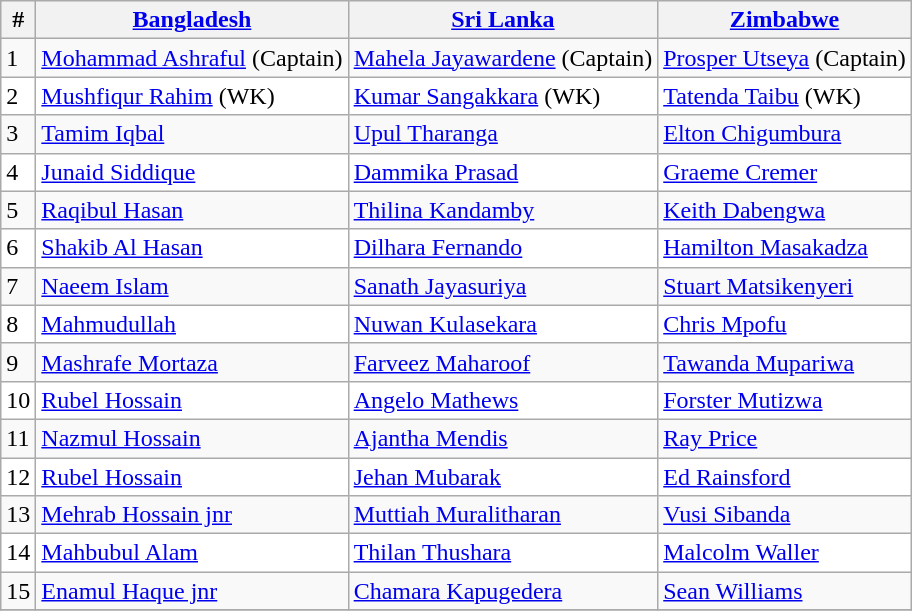<table class="wikitable">
<tr>
<th>#</th>
<th> <a href='#'>Bangladesh</a></th>
<th> <a href='#'>Sri Lanka</a></th>
<th> <a href='#'>Zimbabwe</a></th>
</tr>
<tr>
<td>1</td>
<td><a href='#'>Mohammad Ashraful</a> (Captain)</td>
<td><a href='#'>Mahela Jayawardene</a> (Captain)</td>
<td><a href='#'>Prosper Utseya</a> (Captain)</td>
</tr>
<tr>
<td style="background-color:#FFFFFF">2</td>
<td style="background-color:#FFFFFF"><a href='#'>Mushfiqur Rahim</a> (WK)</td>
<td style="background-color:#FFFFFF"><a href='#'>Kumar Sangakkara</a> (WK)</td>
<td style="background-color:#FFFFFF"><a href='#'>Tatenda Taibu</a> (WK)</td>
</tr>
<tr>
<td>3</td>
<td><a href='#'>Tamim Iqbal</a></td>
<td><a href='#'>Upul Tharanga</a></td>
<td><a href='#'>Elton Chigumbura</a></td>
</tr>
<tr>
<td style="background-color:#FFFFFF">4</td>
<td style="background-color:#FFFFFF"><a href='#'>Junaid Siddique</a></td>
<td style="background-color:#FFFFFF"><a href='#'>Dammika Prasad</a></td>
<td style="background-color:#FFFFFF"><a href='#'>Graeme Cremer</a></td>
</tr>
<tr>
<td>5</td>
<td><a href='#'>Raqibul Hasan</a></td>
<td><a href='#'>Thilina Kandamby</a></td>
<td><a href='#'>Keith Dabengwa</a></td>
</tr>
<tr>
<td style="background-color:#FFFFFF">6</td>
<td style="background-color:#FFFFFF"><a href='#'>Shakib Al Hasan</a></td>
<td style="background-color:#FFFFFF"><a href='#'>Dilhara Fernando</a></td>
<td style="background-color:#FFFFFF"><a href='#'>Hamilton Masakadza</a></td>
</tr>
<tr>
<td>7</td>
<td><a href='#'>Naeem Islam</a></td>
<td><a href='#'>Sanath Jayasuriya</a></td>
<td><a href='#'>Stuart Matsikenyeri</a></td>
</tr>
<tr>
<td style="background-color:#FFFFFF">8</td>
<td style="background-color:#FFFFFF"><a href='#'>Mahmudullah</a></td>
<td style="background-color:#FFFFFF"><a href='#'>Nuwan Kulasekara</a></td>
<td style="background-color:#FFFFFF"><a href='#'>Chris Mpofu</a></td>
</tr>
<tr>
<td>9</td>
<td><a href='#'>Mashrafe Mortaza</a></td>
<td><a href='#'>Farveez Maharoof</a></td>
<td><a href='#'>Tawanda Mupariwa</a></td>
</tr>
<tr>
<td style="background-color:#FFFFFF">10</td>
<td style="background-color:#FFFFFF"><a href='#'>Rubel Hossain</a></td>
<td style="background-color:#FFFFFF"><a href='#'>Angelo Mathews</a></td>
<td style="background-color:#FFFFFF"><a href='#'>Forster Mutizwa</a></td>
</tr>
<tr>
<td>11</td>
<td><a href='#'>Nazmul Hossain</a></td>
<td><a href='#'>Ajantha Mendis</a></td>
<td><a href='#'>Ray Price</a></td>
</tr>
<tr>
<td style="background-color:#FFFFFF">12</td>
<td style="background-color:#FFFFFF"><a href='#'>Rubel Hossain</a></td>
<td style="background-color:#FFFFFF"><a href='#'>Jehan Mubarak</a></td>
<td style="background-color:#FFFFFF"><a href='#'>Ed Rainsford</a></td>
</tr>
<tr>
<td>13</td>
<td><a href='#'>Mehrab Hossain jnr</a></td>
<td><a href='#'>Muttiah Muralitharan</a></td>
<td><a href='#'>Vusi Sibanda</a></td>
</tr>
<tr>
<td style="background-color:#FFFFFF">14</td>
<td style="background-color:#FFFFFF"><a href='#'>Mahbubul Alam</a></td>
<td style="background-color:#FFFFFF"><a href='#'>Thilan Thushara</a></td>
<td style="background-color:#FFFFFF"><a href='#'>Malcolm Waller</a></td>
</tr>
<tr>
<td>15</td>
<td><a href='#'>Enamul Haque jnr</a></td>
<td><a href='#'>Chamara Kapugedera</a></td>
<td><a href='#'>Sean Williams</a></td>
</tr>
<tr>
</tr>
</table>
